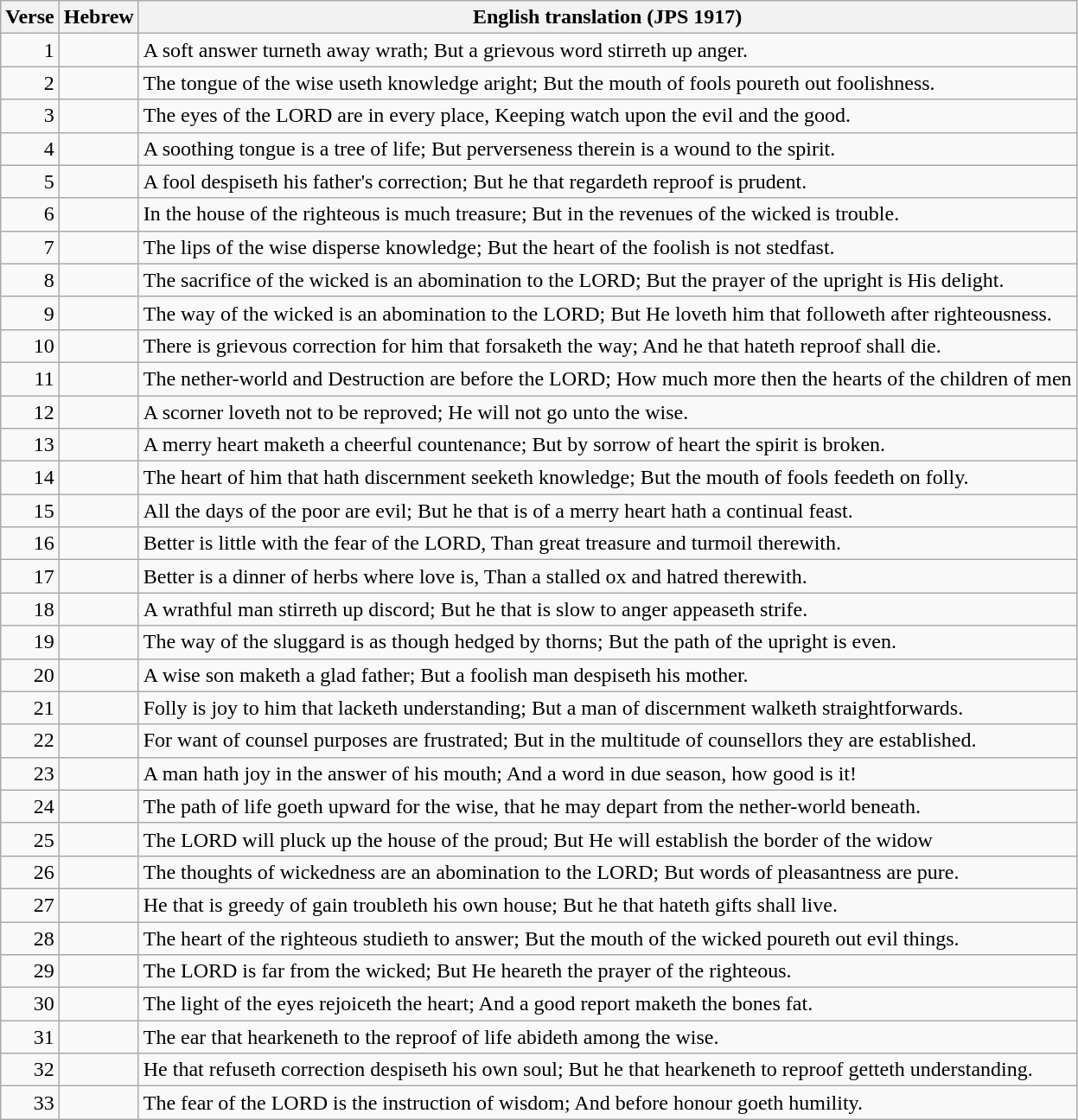<table class="wikitable">
<tr>
<th>Verse</th>
<th>Hebrew</th>
<th>English translation (JPS 1917)</th>
</tr>
<tr>
<td style="text-align:right">1</td>
<td style="text-align:right"></td>
<td>A soft answer turneth away wrath; But a grievous word stirreth up anger.</td>
</tr>
<tr>
<td style="text-align:right">2</td>
<td style="text-align:right"></td>
<td>The tongue of the wise useth knowledge aright; But the mouth of fools poureth out foolishness.</td>
</tr>
<tr>
<td style="text-align:right">3</td>
<td style="text-align:right"></td>
<td>The eyes of the LORD are in every place, Keeping watch upon the evil and the good.</td>
</tr>
<tr>
<td style="text-align:right">4</td>
<td style="text-align:right"></td>
<td>A soothing tongue is a tree of life; But perverseness therein is a wound to the spirit.</td>
</tr>
<tr>
<td style="text-align:right">5</td>
<td style="text-align:right"></td>
<td>A fool despiseth his father's correction; But he that regardeth reproof is prudent.</td>
</tr>
<tr>
<td style="text-align:right">6</td>
<td style="text-align:right"></td>
<td>In the house of the righteous is much treasure; But in the revenues of the wicked is trouble.</td>
</tr>
<tr>
<td style="text-align:right">7</td>
<td style="text-align:right"></td>
<td>The lips of the wise disperse knowledge; But the heart of the foolish is not stedfast.</td>
</tr>
<tr>
<td style="text-align:right">8</td>
<td style="text-align:right"></td>
<td>The sacrifice of the wicked is an abomination to the LORD; But the prayer of the upright is His delight.</td>
</tr>
<tr>
<td style="text-align:right">9</td>
<td style="text-align:right"></td>
<td>The way of the wicked is an abomination to the LORD; But He loveth him that followeth after righteousness.</td>
</tr>
<tr>
<td style="text-align:right">10</td>
<td style="text-align:right"></td>
<td>There is grievous correction for him that forsaketh the way; And he that hateth reproof shall die.</td>
</tr>
<tr>
<td style="text-align:right">11</td>
<td style="text-align:right"></td>
<td>The nether-world and Destruction are before the LORD; How much more then the hearts of the children of men</td>
</tr>
<tr>
<td style="text-align:right">12</td>
<td style="text-align:right"></td>
<td>A scorner loveth not to be reproved; He will not go unto the wise.</td>
</tr>
<tr>
<td style="text-align:right">13</td>
<td style="text-align:right"></td>
<td>A merry heart maketh a cheerful countenance; But by sorrow of heart the spirit is broken.</td>
</tr>
<tr>
<td style="text-align:right">14</td>
<td style="text-align:right"></td>
<td>The heart of him that hath discernment seeketh knowledge; But the mouth of fools feedeth on folly.</td>
</tr>
<tr>
<td style="text-align:right">15</td>
<td style="text-align:right"></td>
<td>All the days of the poor are evil; But he that is of a merry heart hath a continual feast.</td>
</tr>
<tr>
<td style="text-align:right">16</td>
<td style="text-align:right"></td>
<td>Better is little with the fear of the LORD, Than great treasure and turmoil therewith.</td>
</tr>
<tr>
<td style="text-align:right">17</td>
<td style="text-align:right"></td>
<td>Better is a dinner of herbs where love is, Than a stalled ox and hatred therewith.</td>
</tr>
<tr>
<td style="text-align:right">18</td>
<td style="text-align:right"></td>
<td>A wrathful man stirreth up discord; But he that is slow to anger appeaseth strife.</td>
</tr>
<tr>
<td style="text-align:right">19</td>
<td style="text-align:right"></td>
<td>The way of the sluggard is as though hedged by thorns; But the path of the upright is even.</td>
</tr>
<tr>
<td style="text-align:right">20</td>
<td style="text-align:right"></td>
<td>A wise son maketh a glad father; But a foolish man despiseth his mother.</td>
</tr>
<tr>
<td style="text-align:right">21</td>
<td style="text-align:right"></td>
<td>Folly is joy to him that lacketh understanding; But a man of discernment walketh straightforwards.</td>
</tr>
<tr>
<td style="text-align:right">22</td>
<td style="text-align:right"></td>
<td>For want of counsel purposes are frustrated; But in the multitude of counsellors they are established.</td>
</tr>
<tr>
<td style="text-align:right">23</td>
<td style="text-align:right"></td>
<td>A man hath joy in the answer of his mouth; And a word in due season, how good is it!</td>
</tr>
<tr>
<td style="text-align:right">24</td>
<td style="text-align:right"></td>
<td>The path of life goeth upward for the wise, that he may depart from the nether-world beneath.</td>
</tr>
<tr>
<td style="text-align:right">25</td>
<td style="text-align:right"></td>
<td>The LORD will pluck up the house of the proud; But He will establish the border of the widow</td>
</tr>
<tr>
<td style="text-align:right">26</td>
<td style="text-align:right"></td>
<td>The thoughts of wickedness are an abomination to the LORD; But words of pleasantness are pure.</td>
</tr>
<tr>
<td style="text-align:right">27</td>
<td style="text-align:right"></td>
<td>He that is greedy of gain troubleth his own house; But he that hateth gifts shall live.</td>
</tr>
<tr>
<td style="text-align:right">28</td>
<td style="text-align:right"></td>
<td>The heart of the righteous studieth to answer; But the mouth of the wicked poureth out evil things.</td>
</tr>
<tr>
<td style="text-align:right">29</td>
<td style="text-align:right"></td>
<td>The LORD is far from the wicked; But He heareth the prayer of the righteous.</td>
</tr>
<tr>
<td style="text-align:right">30</td>
<td style="text-align:right"></td>
<td>The light of the eyes rejoiceth the heart; And a good report maketh the bones fat.</td>
</tr>
<tr>
<td style="text-align:right">31</td>
<td style="text-align:right"></td>
<td>The ear that hearkeneth to the reproof of life abideth among the wise.</td>
</tr>
<tr>
<td style="text-align:right">32</td>
<td style="text-align:right"></td>
<td>He that refuseth correction despiseth his own soul; But he that hearkeneth to reproof getteth understanding.</td>
</tr>
<tr>
<td style="text-align:right">33</td>
<td style="text-align:right"></td>
<td>The fear of the LORD is the instruction of wisdom; And before honour goeth humility.</td>
</tr>
</table>
